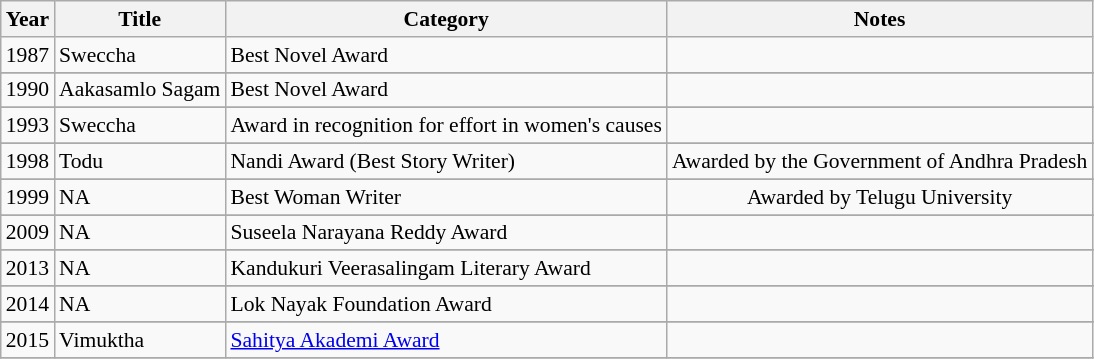<table class="wikitable sortable collapsible" style="font-size:90%">
<tr align="text-align:center;">
<th scope="col">Year</th>
<th scope="col">Title</th>
<th scope="col">Category</th>
<th scope="col">Notes</th>
</tr>
<tr>
<td style="text-align:center;">1987</td>
<td>Sweccha</td>
<td>Best Novel Award</td>
<td style="text-align: center;"></td>
</tr>
<tr>
</tr>
<tr>
<td style="text-align:center;">1990</td>
<td>Aakasamlo Sagam</td>
<td>Best Novel Award</td>
<td style="text-align: center;"></td>
</tr>
<tr>
</tr>
<tr>
<td style="text-align:center;">1993</td>
<td>Sweccha</td>
<td>Award in recognition for effort in women's causes</td>
<td style="text-align: center;"></td>
</tr>
<tr>
</tr>
<tr>
<td style="text-align:center;">1998</td>
<td>Todu</td>
<td>Nandi Award (Best Story Writer)</td>
<td style="text-align: center;">Awarded by the Government of Andhra Pradesh</td>
</tr>
<tr>
</tr>
<tr>
<td style="text-align:center;">1999</td>
<td>NA</td>
<td>Best Woman Writer</td>
<td style="text-align: center;">Awarded by Telugu University</td>
</tr>
<tr>
</tr>
<tr>
<td style="text-align:center;">2009</td>
<td>NA</td>
<td>Suseela Narayana Reddy Award</td>
<td style="text-align: center;"></td>
</tr>
<tr>
</tr>
<tr>
<td style="text-align:center;">2013</td>
<td>NA</td>
<td>Kandukuri Veerasalingam Literary Award</td>
<td style="text-align: center;"></td>
</tr>
<tr>
</tr>
<tr>
<td style="text-align:center;">2014</td>
<td>NA</td>
<td>Lok Nayak Foundation Award</td>
<td style="text-align: center;"></td>
</tr>
<tr>
</tr>
<tr>
<td style="text-align:center;">2015</td>
<td>Vimuktha</td>
<td><a href='#'>Sahitya Akademi Award</a></td>
<td style="text-align: center;"></td>
</tr>
<tr>
</tr>
</table>
